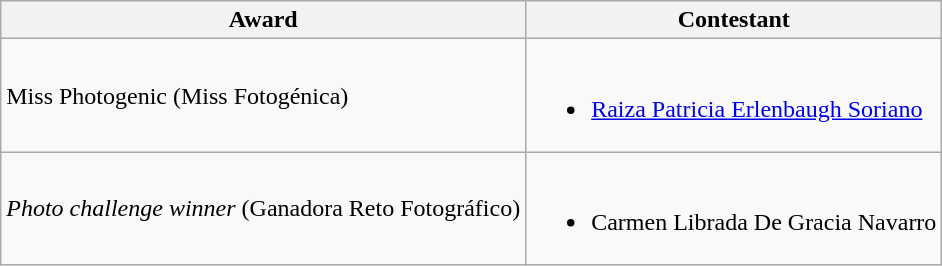<table class="wikitable" border="1">
<tr>
<th>Award</th>
<th>Contestant</th>
</tr>
<tr>
<td>Miss Photogenic (Miss Fotogénica)</td>
<td><br><ul><li><a href='#'>Raiza Patricia Erlenbaugh Soriano</a></li></ul></td>
</tr>
<tr>
<td><em>Photo challenge winner</em> (Ganadora Reto Fotográfico)</td>
<td><br><ul><li>Carmen Librada De Gracia Navarro</li></ul></td>
</tr>
</table>
